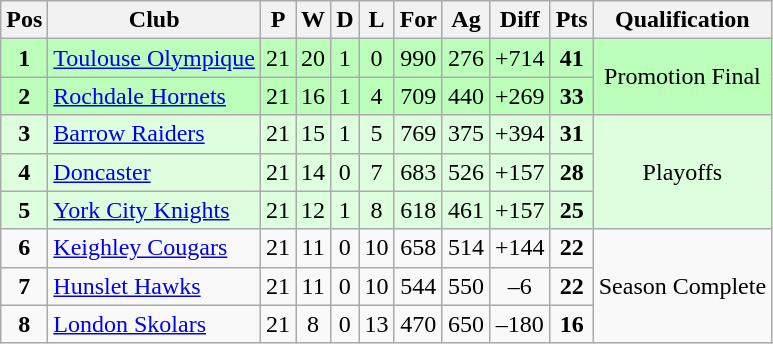<table class="wikitable" style="text-align:center;">
<tr>
<th>Pos</th>
<th>Club</th>
<th>P</th>
<th>W</th>
<th>D</th>
<th>L</th>
<th>For</th>
<th>Ag</th>
<th>Diff</th>
<th>Pts</th>
<th>Qualification</th>
</tr>
<tr align=center style="background:#bbffbb;">
<td><strong>1</strong></td>
<td style="text-align:left;"> <a href='#'>Toulouse Olympique</a></td>
<td>21</td>
<td>20</td>
<td>1</td>
<td>0</td>
<td>990</td>
<td>276</td>
<td>+714</td>
<td><strong>41</strong></td>
<td rowspan=2>Promotion Final</td>
</tr>
<tr align=center style="background:#bbffbb;">
<td><strong>2</strong></td>
<td style="text-align:left;"> <a href='#'>Rochdale Hornets</a></td>
<td>21</td>
<td>16</td>
<td>1</td>
<td>4</td>
<td>709</td>
<td>440</td>
<td>+269</td>
<td><strong>33</strong></td>
</tr>
<tr align=center style="background:#ddffdd;">
<td><strong>3</strong></td>
<td style="text-align:left;"> <a href='#'>Barrow Raiders</a></td>
<td>21</td>
<td>15</td>
<td>1</td>
<td>5</td>
<td>769</td>
<td>375</td>
<td>+394</td>
<td><strong>31</strong></td>
<td rowspan=3>Playoffs</td>
</tr>
<tr align=center style="background:#ddffdd;">
<td><strong>4</strong></td>
<td style="text-align:left;"> <a href='#'>Doncaster</a></td>
<td>21</td>
<td>14</td>
<td>0</td>
<td>7</td>
<td>683</td>
<td>526</td>
<td>+157</td>
<td><strong>28</strong></td>
</tr>
<tr align=center style="background:#ddffdd;">
<td><strong>5</strong></td>
<td style="text-align:left;"> <a href='#'>York City Knights</a></td>
<td>21</td>
<td>12</td>
<td>1</td>
<td>8</td>
<td>618</td>
<td>461</td>
<td>+157</td>
<td><strong>25</strong></td>
</tr>
<tr align=center>
<td><strong>6</strong></td>
<td style="text-align:left;"> <a href='#'>Keighley Cougars</a></td>
<td>21</td>
<td>11</td>
<td>0</td>
<td>10</td>
<td>658</td>
<td>514</td>
<td>+144</td>
<td><strong>22</strong></td>
<td rowspan=3>Season Complete</td>
</tr>
<tr align=center>
<td><strong>7</strong></td>
<td style="text-align:left;"> <a href='#'>Hunslet Hawks</a></td>
<td>21</td>
<td>11</td>
<td>0</td>
<td>10</td>
<td>544</td>
<td>550</td>
<td>–6</td>
<td><strong>22</strong></td>
</tr>
<tr align=center>
<td><strong>8</strong></td>
<td style="text-align:left;"> <a href='#'>London Skolars</a></td>
<td>21</td>
<td>8</td>
<td>0</td>
<td>13</td>
<td>470</td>
<td>650</td>
<td>–180</td>
<td><strong>16</strong></td>
</tr>
</table>
